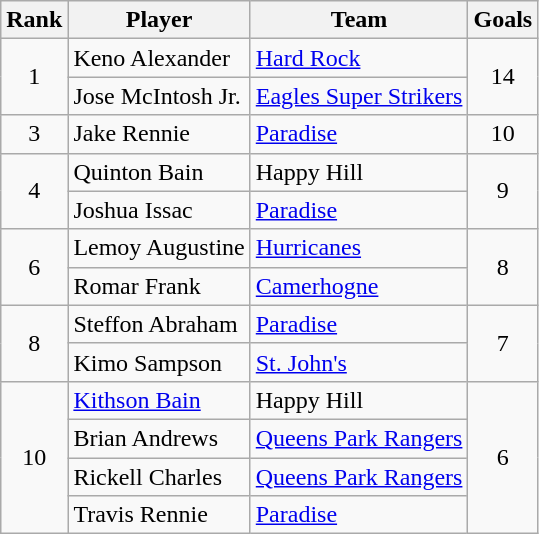<table class="wikitable" style="text-align:center">
<tr>
<th>Rank</th>
<th>Player</th>
<th>Team</th>
<th>Goals</th>
</tr>
<tr>
<td rowspan="2">1</td>
<td align="left"> Keno Alexander</td>
<td align="left"><a href='#'>Hard Rock</a></td>
<td rowspan="2">14</td>
</tr>
<tr>
<td align="left"> Jose McIntosh Jr.</td>
<td align="left"><a href='#'>Eagles Super Strikers</a></td>
</tr>
<tr>
<td>3</td>
<td align=left> Jake Rennie</td>
<td align=left><a href='#'>Paradise</a></td>
<td>10</td>
</tr>
<tr>
<td rowspan="2">4</td>
<td align="left"> Quinton Bain</td>
<td align="left">Happy Hill</td>
<td rowspan="2">9</td>
</tr>
<tr>
<td align="left"> Joshua Issac</td>
<td align="left"><a href='#'>Paradise</a></td>
</tr>
<tr>
<td rowspan=2>6</td>
<td align="left"> Lemoy Augustine</td>
<td align="left"><a href='#'>Hurricanes</a></td>
<td rowspan=2>8</td>
</tr>
<tr>
<td align="left"> Romar Frank</td>
<td align="left"><a href='#'>Camerhogne</a></td>
</tr>
<tr>
<td rowspan=2>8</td>
<td align="left"> Steffon Abraham</td>
<td align="left"><a href='#'>Paradise</a></td>
<td rowspan=2>7</td>
</tr>
<tr>
<td align="left"> Kimo Sampson</td>
<td align="left"><a href='#'>St. John's</a></td>
</tr>
<tr>
<td rowspan="4">10</td>
<td align="left"> <a href='#'>Kithson Bain</a></td>
<td align="left">Happy Hill</td>
<td rowspan="4">6</td>
</tr>
<tr>
<td align="left"> Brian Andrews</td>
<td align="left"><a href='#'>Queens Park Rangers</a></td>
</tr>
<tr>
<td align="left"> Rickell Charles</td>
<td align="left"><a href='#'>Queens Park Rangers</a></td>
</tr>
<tr>
<td align="left"> Travis Rennie</td>
<td align="left"><a href='#'>Paradise</a></td>
</tr>
</table>
